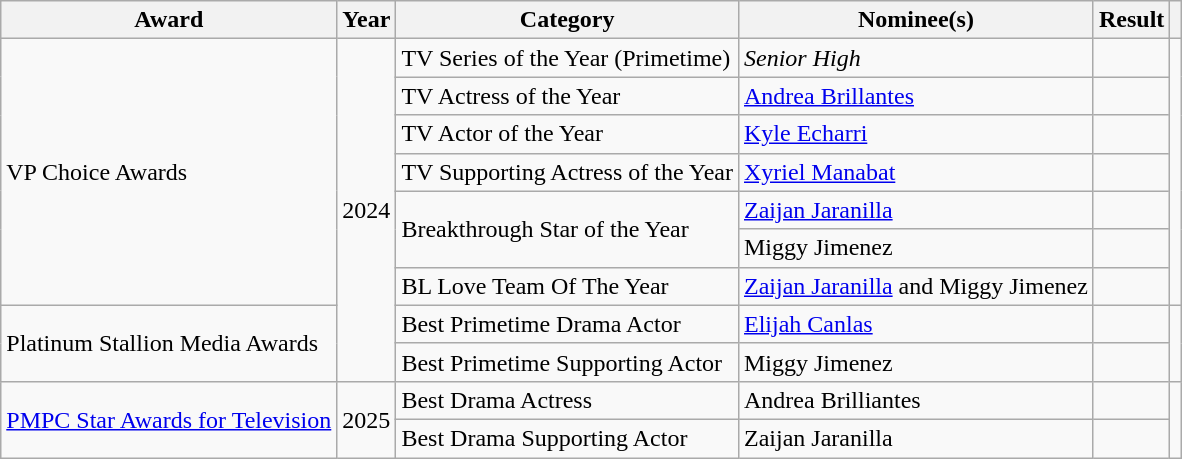<table class="wikitable sortable">
<tr>
<th>Award</th>
<th>Year</th>
<th>Category</th>
<th>Nominee(s)</th>
<th>Result</th>
<th></th>
</tr>
<tr>
<td rowspan="7">VP Choice Awards</td>
<td rowspan="9">2024</td>
<td>TV Series of the Year (Primetime)</td>
<td><em>Senior High</em></td>
<td></td>
<td rowspan="7"></td>
</tr>
<tr>
<td>TV Actress of the Year</td>
<td><a href='#'>Andrea Brillantes</a></td>
<td></td>
</tr>
<tr>
<td>TV Actor of the Year</td>
<td><a href='#'>Kyle Echarri</a></td>
<td></td>
</tr>
<tr>
<td>TV Supporting Actress of the Year</td>
<td><a href='#'>Xyriel Manabat</a></td>
<td></td>
</tr>
<tr>
<td rowspan="2">Breakthrough Star of the Year</td>
<td><a href='#'>Zaijan Jaranilla</a></td>
<td></td>
</tr>
<tr>
<td>Miggy Jimenez</td>
<td></td>
</tr>
<tr>
<td>BL Love Team Of The Year</td>
<td><a href='#'>Zaijan Jaranilla</a> and Miggy Jimenez</td>
<td></td>
</tr>
<tr>
<td rowspan="2">Platinum Stallion Media Awards</td>
<td>Best Primetime Drama Actor</td>
<td><a href='#'>Elijah Canlas</a></td>
<td></td>
<td rowspan="2"></td>
</tr>
<tr>
<td>Best Primetime Supporting Actor</td>
<td>Miggy Jimenez</td>
<td></td>
</tr>
<tr>
<td rowspan="2"><a href='#'>PMPC Star Awards for Television</a></td>
<td rowspan="2">2025</td>
<td>Best Drama Actress</td>
<td>Andrea Brilliantes</td>
<td></td>
<td rowspan="2"></td>
</tr>
<tr>
<td>Best Drama Supporting Actor</td>
<td>Zaijan Jaranilla</td>
<td></td>
</tr>
</table>
